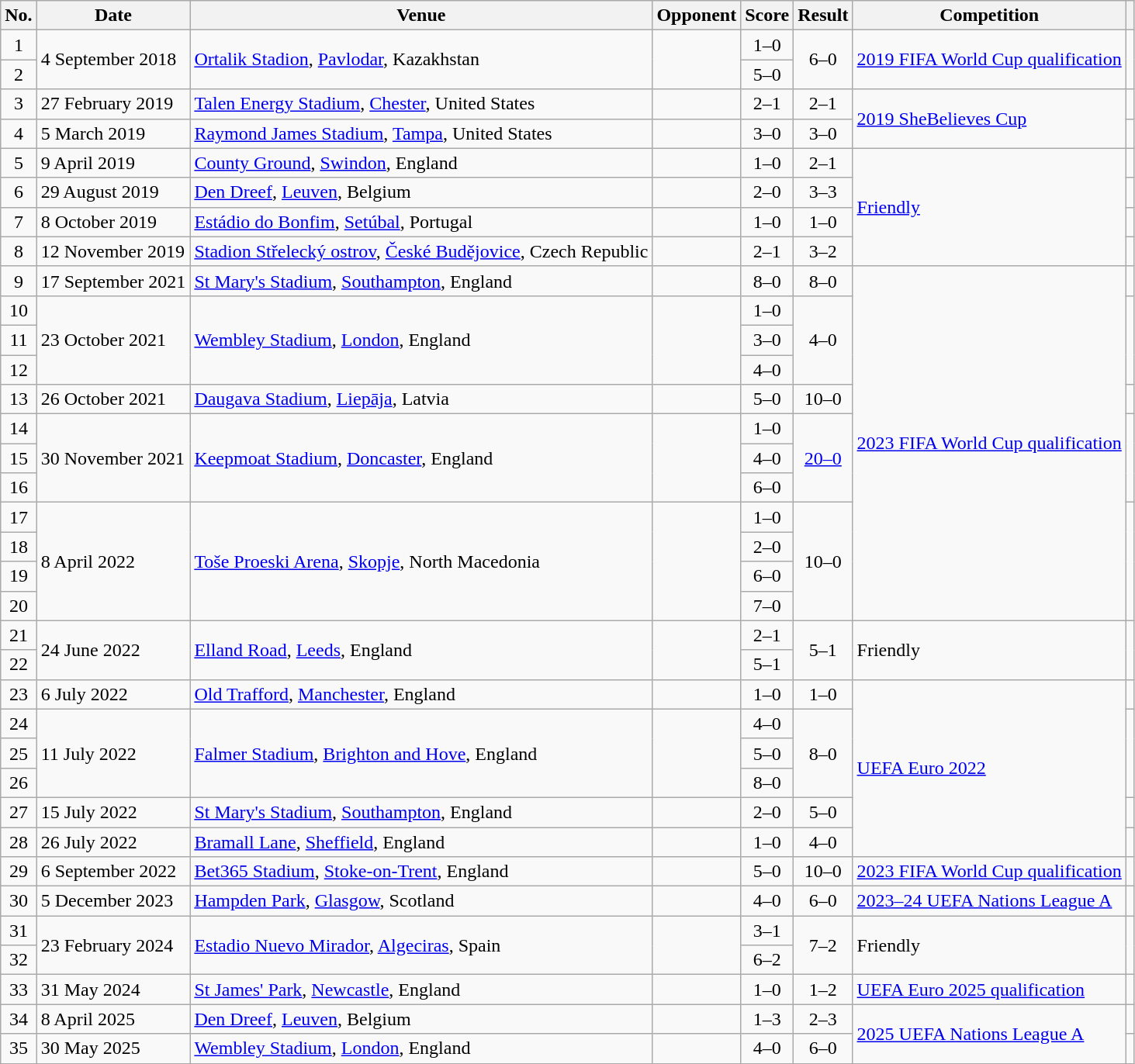<table class="wikitable sortable">
<tr>
<th scope="col">No.</th>
<th scope="col" data-sort-type="date">Date</th>
<th scope="col">Venue</th>
<th scope="col">Opponent</th>
<th scope="col">Score</th>
<th scope="col">Result</th>
<th scope="col">Competition</th>
<th scope="col" class="unsortable"></th>
</tr>
<tr>
<td style="text-align:center;">1</td>
<td rowspan="2">4 September 2018</td>
<td rowspan="2"><a href='#'>Ortalik Stadion</a>, <a href='#'>Pavlodar</a>, Kazakhstan</td>
<td rowspan="2"></td>
<td style="text-align:center;">1–0</td>
<td rowspan="2" style="text-align:center;">6–0</td>
<td rowspan="2"><a href='#'>2019 FIFA World Cup qualification</a></td>
<td rowspan="2" style="text-align:center;"></td>
</tr>
<tr style="text-align:center;">
<td>2</td>
<td style="text-align:center;">5–0</td>
</tr>
<tr>
<td style="text-align:center;">3</td>
<td>27 February 2019</td>
<td><a href='#'>Talen Energy Stadium</a>, <a href='#'>Chester</a>, United States</td>
<td></td>
<td align=center>2–1</td>
<td style="text-align:center;">2–1</td>
<td rowspan="2"><a href='#'>2019 SheBelieves Cup</a></td>
<td style="text-align:center;"></td>
</tr>
<tr>
<td style="text-align:center;">4</td>
<td>5 March 2019</td>
<td><a href='#'>Raymond James Stadium</a>, <a href='#'>Tampa</a>, United States</td>
<td></td>
<td align=center>3–0</td>
<td style="text-align:center;">3–0</td>
<td style="text-align:center;"></td>
</tr>
<tr>
<td style="text-align:center;">5</td>
<td>9 April 2019</td>
<td><a href='#'>County Ground</a>, <a href='#'>Swindon</a>, England</td>
<td></td>
<td align=center>1–0</td>
<td style="text-align:center;">2–1</td>
<td rowspan="4"><a href='#'>Friendly</a></td>
<td style="text-align:center;"></td>
</tr>
<tr>
<td style="text-align:center;">6</td>
<td>29 August 2019</td>
<td><a href='#'>Den Dreef</a>, <a href='#'>Leuven</a>, Belgium</td>
<td></td>
<td align=center>2–0</td>
<td style="text-align:center;">3–3</td>
<td style="text-align:center;"></td>
</tr>
<tr>
<td style="text-align:center;">7</td>
<td>8 October 2019</td>
<td><a href='#'>Estádio do Bonfim</a>, <a href='#'>Setúbal</a>, Portugal</td>
<td></td>
<td align=center>1–0</td>
<td style="text-align:center;">1–0</td>
<td style="text-align:center;"></td>
</tr>
<tr>
<td style="text-align:center;">8</td>
<td>12 November 2019</td>
<td><a href='#'>Stadion Střelecký ostrov</a>, <a href='#'>České Budějovice</a>, Czech Republic</td>
<td></td>
<td align=center>2–1</td>
<td style="text-align:center;">3–2</td>
<td style="text-align:center;"></td>
</tr>
<tr>
<td style="text-align:center;">9</td>
<td>17 September 2021</td>
<td><a href='#'>St Mary's Stadium</a>, <a href='#'>Southampton</a>, England</td>
<td></td>
<td style="text-align:center;">8–0</td>
<td style="text-align:center;">8–0</td>
<td rowspan="12"><a href='#'>2023 FIFA World Cup qualification</a></td>
<td style="text-align:center;"></td>
</tr>
<tr>
<td style="text-align:center;">10</td>
<td rowspan="3">23 October 2021</td>
<td rowspan="3"><a href='#'>Wembley Stadium</a>, <a href='#'>London</a>, England</td>
<td rowspan="3"></td>
<td style="text-align:center;">1–0</td>
<td rowspan="3" style="text-align:center;">4–0</td>
<td rowspan="3" style="text-align:center;"></td>
</tr>
<tr>
<td style="text-align:center;">11</td>
<td style="text-align:center;">3–0</td>
</tr>
<tr>
<td style="text-align:center;">12</td>
<td style="text-align:center;">4–0</td>
</tr>
<tr>
<td style="text-align:center;">13</td>
<td>26 October 2021</td>
<td><a href='#'>Daugava Stadium</a>, <a href='#'>Liepāja</a>, Latvia</td>
<td></td>
<td style="text-align:center;">5–0</td>
<td style="text-align:center;">10–0</td>
<td style="text-align:center;"></td>
</tr>
<tr>
<td style="text-align:center;">14</td>
<td rowspan="3">30 November 2021</td>
<td rowspan="3"><a href='#'>Keepmoat Stadium</a>, <a href='#'>Doncaster</a>, England</td>
<td rowspan="3"></td>
<td style="text-align:center;">1–0</td>
<td rowspan="3" style="text-align:center;"><a href='#'>20–0</a></td>
<td rowspan="3" style="text-align:center;"></td>
</tr>
<tr>
<td style="text-align:center;">15</td>
<td style="text-align:center;">4–0</td>
</tr>
<tr>
<td style="text-align:center;">16</td>
<td style="text-align:center;">6–0</td>
</tr>
<tr>
<td style="text-align:center;">17</td>
<td rowspan="4">8 April 2022</td>
<td rowspan="4"><a href='#'>Toše Proeski Arena</a>, <a href='#'>Skopje</a>, North Macedonia</td>
<td rowspan="4"></td>
<td style="text-align:center;">1–0</td>
<td rowspan="4" style="text-align:center;">10–0</td>
<td rowspan="4" style="text-align:center;"></td>
</tr>
<tr>
<td style="text-align:center;">18</td>
<td style="text-align:center;">2–0</td>
</tr>
<tr>
<td style="text-align:center;">19</td>
<td style="text-align:center;">6–0</td>
</tr>
<tr>
<td style="text-align:center;">20</td>
<td style="text-align:center;">7–0</td>
</tr>
<tr>
<td style="text-align:center;">21</td>
<td rowspan="2">24 June 2022</td>
<td rowspan="2"><a href='#'>Elland Road</a>, <a href='#'>Leeds</a>, England</td>
<td rowspan="2"></td>
<td style="text-align:center;">2–1</td>
<td rowspan="2" style="text-align:center;">5–1</td>
<td rowspan="2">Friendly</td>
<td rowspan="2" style="text-align:center;"></td>
</tr>
<tr>
<td style="text-align:center;">22</td>
<td style="text-align:center;">5–1</td>
</tr>
<tr>
<td style="text-align:center;">23</td>
<td>6 July 2022</td>
<td><a href='#'>Old Trafford</a>, <a href='#'>Manchester</a>, England</td>
<td></td>
<td style="text-align:center;">1–0</td>
<td style="text-align:center;">1–0</td>
<td rowspan="6"><a href='#'>UEFA Euro 2022</a></td>
<td style="text-align:center;"></td>
</tr>
<tr>
<td style="text-align:center;">24</td>
<td rowspan="3">11 July 2022</td>
<td rowspan="3"><a href='#'>Falmer Stadium</a>, <a href='#'>Brighton and Hove</a>, England</td>
<td rowspan="3"></td>
<td style="text-align:center;">4–0</td>
<td rowspan="3" style="text-align:center;">8–0</td>
<td rowspan="3" style="text-align:center;"></td>
</tr>
<tr>
<td style="text-align:center;">25</td>
<td style="text-align:center;">5–0</td>
</tr>
<tr>
<td style="text-align:center;">26</td>
<td style="text-align:center;">8–0</td>
</tr>
<tr>
<td style="text-align:center;">27</td>
<td>15 July 2022</td>
<td><a href='#'>St Mary's Stadium</a>, <a href='#'>Southampton</a>, England</td>
<td></td>
<td style="text-align:center;">2–0</td>
<td style="text-align:center;">5–0</td>
<td style="text-align:center;"></td>
</tr>
<tr>
<td style="text-align:center;">28</td>
<td>26 July 2022</td>
<td><a href='#'>Bramall Lane</a>, <a href='#'>Sheffield</a>, England</td>
<td></td>
<td style="text-align:center;">1–0</td>
<td style="text-align:center;">4–0</td>
<td style="text-align:center;"></td>
</tr>
<tr>
<td style="text-align:center;">29</td>
<td>6 September 2022</td>
<td><a href='#'>Bet365 Stadium</a>, <a href='#'>Stoke-on-Trent</a>, England</td>
<td></td>
<td style="text-align:center;">5–0</td>
<td style="text-align:center;">10–0</td>
<td><a href='#'>2023 FIFA World Cup qualification</a></td>
<td style="text-align:center;"></td>
</tr>
<tr>
<td style="text-align:center;">30</td>
<td>5 December 2023</td>
<td><a href='#'>Hampden Park</a>, <a href='#'>Glasgow</a>, Scotland</td>
<td></td>
<td style="text-align:center;">4–0</td>
<td style="text-align:center;">6–0</td>
<td><a href='#'>2023–24 UEFA Nations League A</a></td>
<td style="text-align:center;"></td>
</tr>
<tr>
<td style="text-align:center;">31</td>
<td rowspan="2">23 February 2024</td>
<td rowspan="2"><a href='#'>Estadio Nuevo Mirador</a>, <a href='#'>Algeciras</a>, Spain</td>
<td rowspan="2"></td>
<td style="text-align:center;">3–1</td>
<td style="text-align:center;" rowspan="2">7–2</td>
<td rowspan="2">Friendly</td>
<td style="text-align:center;" rowspan="2"></td>
</tr>
<tr>
<td style="text-align:center;">32</td>
<td style="text-align:center;">6–2</td>
</tr>
<tr>
<td style="text-align:center;">33</td>
<td>31 May 2024</td>
<td><a href='#'>St James' Park</a>, <a href='#'>Newcastle</a>, England</td>
<td></td>
<td style="text-align:center;">1–0</td>
<td style="text-align:center;">1–2</td>
<td><a href='#'>UEFA Euro 2025 qualification</a></td>
<td style="text-align:center;"></td>
</tr>
<tr>
<td style="text-align:center;">34</td>
<td>8 April 2025</td>
<td><a href='#'>Den Dreef</a>, <a href='#'>Leuven</a>, Belgium</td>
<td></td>
<td style="text-align:center;">1–3</td>
<td style="text-align:center;">2–3</td>
<td rowspan="2"><a href='#'>2025 UEFA Nations League A</a></td>
<td style="text-align:center;"></td>
</tr>
<tr>
<td style="text-align:center;">35</td>
<td>30 May 2025</td>
<td><a href='#'>Wembley Stadium</a>, <a href='#'>London</a>, England</td>
<td></td>
<td style="text-align:center;">4–0</td>
<td style="text-align:center;">6–0</td>
<td style="text-align:center;"></td>
</tr>
</table>
